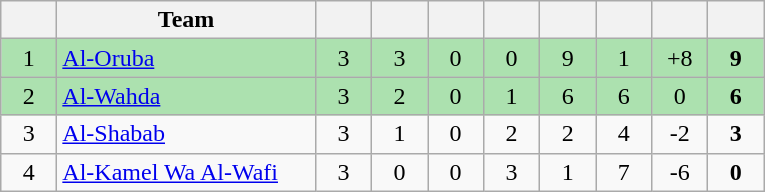<table class="wikitable" style="text-align: center;">
<tr>
<th width=30></th>
<th width=165>Team</th>
<th width=30></th>
<th width=30></th>
<th width=30></th>
<th width=30></th>
<th width=30></th>
<th width=30></th>
<th width=30></th>
<th width=30></th>
</tr>
<tr bgcolor=#ACE1AF>
<td>1</td>
<td align=left><a href='#'>Al-Oruba</a></td>
<td>3</td>
<td>3</td>
<td>0</td>
<td>0</td>
<td>9</td>
<td>1</td>
<td>+8</td>
<td><strong>9</strong></td>
</tr>
<tr bgcolor=#ACE1AF>
<td>2</td>
<td align=left><a href='#'>Al-Wahda</a></td>
<td>3</td>
<td>2</td>
<td>0</td>
<td>1</td>
<td>6</td>
<td>6</td>
<td>0</td>
<td><strong>6</strong></td>
</tr>
<tr>
<td>3</td>
<td align=left><a href='#'>Al-Shabab</a></td>
<td>3</td>
<td>1</td>
<td>0</td>
<td>2</td>
<td>2</td>
<td>4</td>
<td>-2</td>
<td><strong>3</strong></td>
</tr>
<tr>
<td>4</td>
<td align=left><a href='#'>Al-Kamel Wa Al-Wafi</a></td>
<td>3</td>
<td>0</td>
<td>0</td>
<td>3</td>
<td>1</td>
<td>7</td>
<td>-6</td>
<td><strong>0</strong></td>
</tr>
</table>
